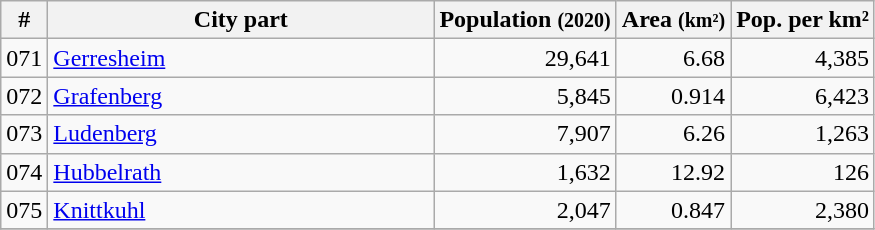<table class="wikitable sortable">
<tr ---->
<th>#</th>
<th width="250px">City part</th>
<th>Population <small>(2020)</small></th>
<th>Area <small>(km²)</small></th>
<th>Pop. per km²</th>
</tr>
<tr align="right">
<td align="left">071</td>
<td align="left"><a href='#'>Gerresheim</a></td>
<td>29,641</td>
<td>6.68</td>
<td>4,385</td>
</tr>
<tr align="right">
<td align="left">072</td>
<td align="left"><a href='#'>Grafenberg</a></td>
<td>5,845</td>
<td>0.914</td>
<td>6,423</td>
</tr>
<tr align="right">
<td align="left">073</td>
<td align="left"><a href='#'>Ludenberg</a></td>
<td>7,907</td>
<td>6.26</td>
<td>1,263</td>
</tr>
<tr align="right">
<td align="left">074</td>
<td align="left"><a href='#'>Hubbelrath</a></td>
<td>1,632</td>
<td>12.92</td>
<td>126</td>
</tr>
<tr align="right">
<td align="left">075</td>
<td align="left"><a href='#'>Knittkuhl</a></td>
<td>2,047</td>
<td>0.847</td>
<td>2,380</td>
</tr>
<tr align="right">
</tr>
</table>
